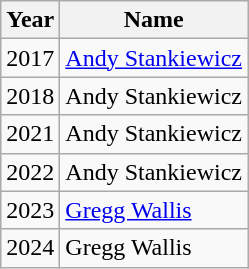<table class="wikitable">
<tr>
<th>Year</th>
<th>Name</th>
</tr>
<tr>
<td>2017</td>
<td><a href='#'>Andy Stankiewicz</a></td>
</tr>
<tr>
<td>2018</td>
<td>Andy Stankiewicz</td>
</tr>
<tr>
<td>2021</td>
<td>Andy Stankiewicz</td>
</tr>
<tr>
<td>2022</td>
<td>Andy Stankiewicz</td>
</tr>
<tr>
<td>2023</td>
<td><a href='#'>Gregg Wallis</a></td>
</tr>
<tr>
<td>2024</td>
<td>Gregg Wallis</td>
</tr>
</table>
